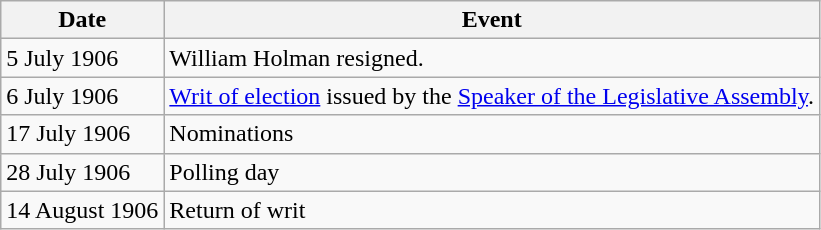<table class="wikitable">
<tr>
<th>Date</th>
<th>Event</th>
</tr>
<tr>
<td>5 July 1906</td>
<td>William Holman resigned.</td>
</tr>
<tr>
<td>6 July 1906</td>
<td><a href='#'>Writ of election</a> issued by the <a href='#'>Speaker of the Legislative Assembly</a>.</td>
</tr>
<tr>
<td>17 July 1906</td>
<td>Nominations</td>
</tr>
<tr>
<td>28 July 1906</td>
<td>Polling day</td>
</tr>
<tr>
<td>14 August 1906</td>
<td>Return of writ</td>
</tr>
</table>
